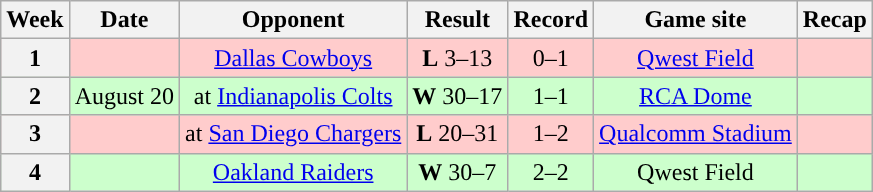<table class="wikitable" style="text-align:center">
<tr>
<th>Week</th>
<th>Date</th>
<th>Opponent</th>
<th>Result</th>
<th>Record</th>
<th>Game site</th>
<th>Recap</th>
</tr>
<tr style="background:#fcc">
<th>1</th>
<td></td>
<td><a href='#'>Dallas Cowboys</a></td>
<td><strong>L</strong> 3–13</td>
<td>0–1</td>
<td><a href='#'>Qwest Field</a></td>
<td></td>
</tr>
<tr style="background:#cfc">
<th>2</th>
<td>August 20</td>
<td>at <a href='#'>Indianapolis Colts</a></td>
<td><strong>W</strong> 30–17</td>
<td>1–1</td>
<td><a href='#'>RCA Dome</a></td>
<td></td>
</tr>
<tr style="background:#fcc">
<th>3</th>
<td></td>
<td>at <a href='#'>San Diego Chargers</a></td>
<td><strong>L</strong> 20–31</td>
<td>1–2</td>
<td><a href='#'>Qualcomm Stadium</a></td>
<td></td>
</tr>
<tr style="background:#cfc">
<th>4</th>
<td></td>
<td><a href='#'>Oakland Raiders</a></td>
<td><strong>W</strong> 30–7</td>
<td>2–2</td>
<td>Qwest Field</td>
<td></td>
</tr>
</table>
